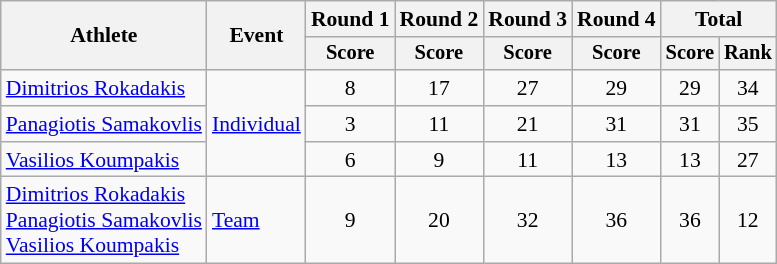<table class=wikitable style=font-size:90%;text-align:center>
<tr>
<th rowspan=2>Athlete</th>
<th rowspan=2>Event</th>
<th>Round 1</th>
<th>Round 2</th>
<th>Round 3</th>
<th>Round 4</th>
<th colspan=2>Total</th>
</tr>
<tr style="font-size:95%">
<th>Score</th>
<th>Score</th>
<th>Score</th>
<th>Score</th>
<th>Score</th>
<th>Rank</th>
</tr>
<tr>
<td align=left><a href='#'>Dimitrios Rokadakis</a></td>
<td align=left rowspan=3><a href='#'>Individual</a></td>
<td>8</td>
<td>17</td>
<td>27</td>
<td>29</td>
<td>29</td>
<td>34</td>
</tr>
<tr>
<td align=left><a href='#'>Panagiotis Samakovlis</a></td>
<td>3</td>
<td>11</td>
<td>21</td>
<td>31</td>
<td>31</td>
<td>35</td>
</tr>
<tr>
<td align=left><a href='#'>Vasilios Koumpakis</a></td>
<td>6</td>
<td>9</td>
<td>11</td>
<td>13</td>
<td>13</td>
<td>27</td>
</tr>
<tr>
<td align=left><a href='#'>Dimitrios Rokadakis</a><br><a href='#'>Panagiotis Samakovlis</a><br><a href='#'>Vasilios Koumpakis</a></td>
<td align=left><a href='#'>Team</a></td>
<td>9</td>
<td>20</td>
<td>32</td>
<td>36</td>
<td>36</td>
<td>12</td>
</tr>
</table>
